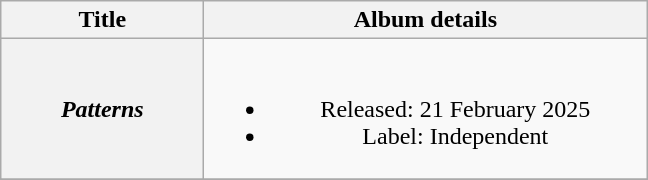<table class="wikitable plainrowheaders" style="text-align:center;">
<tr>
<th scope="col" style="width:8em;">Title</th>
<th scope="col" style="width:18em;">Album details</th>
</tr>
<tr>
<th scope="row"><em>Patterns</em></th>
<td><br><ul><li>Released: 21 February 2025</li><li>Label: Independent</li></ul></td>
</tr>
<tr>
</tr>
</table>
